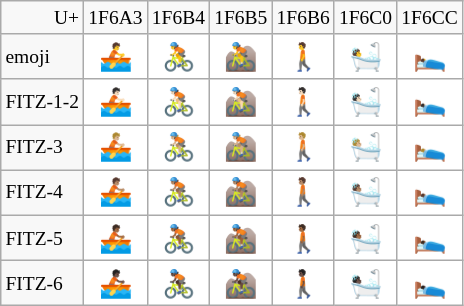<table class="wikitable nounderlines" style="border-collapse:collapse;background:#FFFFFF;font-size:large;text-align:center">
<tr style="background:#F8F8F8;font-size:small">
<td style="text-align:right">U+</td>
<td>1F6A3</td>
<td>1F6B4</td>
<td>1F6B5</td>
<td>1F6B6</td>
<td>1F6C0</td>
<td>1F6CC</td>
</tr>
<tr>
<td style="background:#F8F8F8;font-size:small;text-align:left">emoji</td>
<td>🚣</td>
<td>🚴</td>
<td>🚵</td>
<td>🚶</td>
<td>🛀</td>
<td>🛌</td>
</tr>
<tr>
<td style="background:#F8F8F8;font-size:small;text-align:left">FITZ-1-2</td>
<td>🚣&#x1f3fb;</td>
<td>🚴&#x1f3fb;</td>
<td>🚵&#x1f3fb;</td>
<td>🚶&#x1f3fb;</td>
<td>🛀&#x1f3fb;</td>
<td>🛌&#x1f3fb;</td>
</tr>
<tr>
<td style="background:#F8F8F8;font-size:small;text-align:left">FITZ-3</td>
<td>🚣&#x1f3fc;</td>
<td>🚴&#x1f3fc;</td>
<td>🚵&#x1f3fc;</td>
<td>🚶&#x1f3fc;</td>
<td>🛀&#x1f3fc;</td>
<td>🛌&#x1f3fc;</td>
</tr>
<tr>
<td style="background:#F8F8F8;font-size:small;text-align:left">FITZ-4</td>
<td>🚣&#x1f3fd;</td>
<td>🚴&#x1f3fd;</td>
<td>🚵&#x1f3fd;</td>
<td>🚶&#x1f3fd;</td>
<td>🛀&#x1f3fd;</td>
<td>🛌&#x1f3fd;</td>
</tr>
<tr>
<td style="background:#F8F8F8;font-size:small;text-align:left">FITZ-5</td>
<td>🚣&#x1f3fe;</td>
<td>🚴&#x1f3fe;</td>
<td>🚵&#x1f3fe;</td>
<td>🚶&#x1f3fe;</td>
<td>🛀&#x1f3fe;</td>
<td>🛌&#x1f3fe;</td>
</tr>
<tr>
<td style="background:#F8F8F8;font-size:small;text-align:left">FITZ-6</td>
<td>🚣&#x1f3ff;</td>
<td>🚴&#x1f3ff;</td>
<td>🚵&#x1f3ff;</td>
<td>🚶&#x1f3ff;</td>
<td>🛀&#x1f3ff;</td>
<td>🛌&#x1f3ff;</td>
</tr>
</table>
